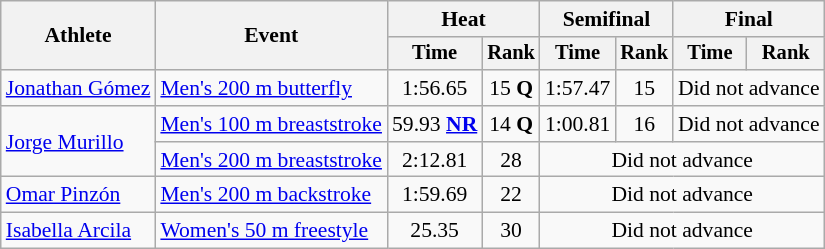<table class=wikitable style="font-size:90%">
<tr>
<th rowspan="2">Athlete</th>
<th rowspan="2">Event</th>
<th colspan="2">Heat</th>
<th colspan="2">Semifinal</th>
<th colspan="2">Final</th>
</tr>
<tr style="font-size:95%">
<th>Time</th>
<th>Rank</th>
<th>Time</th>
<th>Rank</th>
<th>Time</th>
<th>Rank</th>
</tr>
<tr align=center>
<td align=left><a href='#'>Jonathan Gómez</a></td>
<td align=left><a href='#'>Men's 200 m butterfly</a></td>
<td>1:56.65</td>
<td>15 <strong>Q</strong></td>
<td>1:57.47</td>
<td>15</td>
<td colspan=2>Did not advance</td>
</tr>
<tr align=center>
<td align=left rowspan=2><a href='#'>Jorge Murillo</a></td>
<td align=left><a href='#'>Men's 100 m breaststroke</a></td>
<td>59.93 <strong><a href='#'>NR</a></strong></td>
<td>14 <strong>Q</strong></td>
<td>1:00.81</td>
<td>16</td>
<td colspan=2>Did not advance</td>
</tr>
<tr align=center>
<td align=left><a href='#'>Men's 200 m breaststroke</a></td>
<td>2:12.81</td>
<td>28</td>
<td colspan=4>Did not advance</td>
</tr>
<tr align=center>
<td align=left><a href='#'>Omar Pinzón</a></td>
<td align=left><a href='#'>Men's 200 m backstroke</a></td>
<td>1:59.69</td>
<td>22</td>
<td colspan=4>Did not advance</td>
</tr>
<tr align=center>
<td align=left><a href='#'>Isabella Arcila</a></td>
<td align=left><a href='#'>Women's 50 m freestyle</a></td>
<td>25.35</td>
<td>30</td>
<td colspan=4>Did not advance</td>
</tr>
</table>
